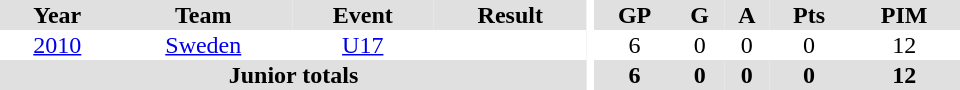<table border="0" cellpadding="1" cellspacing="0" ID="Table3" style="text-align:center; width:40em">
<tr ALIGN="center" bgcolor="#e0e0e0">
<th>Year</th>
<th>Team</th>
<th>Event</th>
<th>Result</th>
<th rowspan="99" bgcolor="#ffffff"></th>
<th>GP</th>
<th>G</th>
<th>A</th>
<th>Pts</th>
<th>PIM</th>
</tr>
<tr>
<td><a href='#'>2010</a></td>
<td><a href='#'>Sweden</a></td>
<td><a href='#'>U17</a></td>
<td></td>
<td>6</td>
<td>0</td>
<td>0</td>
<td>0</td>
<td>12</td>
</tr>
<tr ALIGN="center" bgcolor="#e0e0e0">
<th colspan=4>Junior totals</th>
<th>6</th>
<th>0</th>
<th>0</th>
<th>0</th>
<th>12</th>
</tr>
</table>
